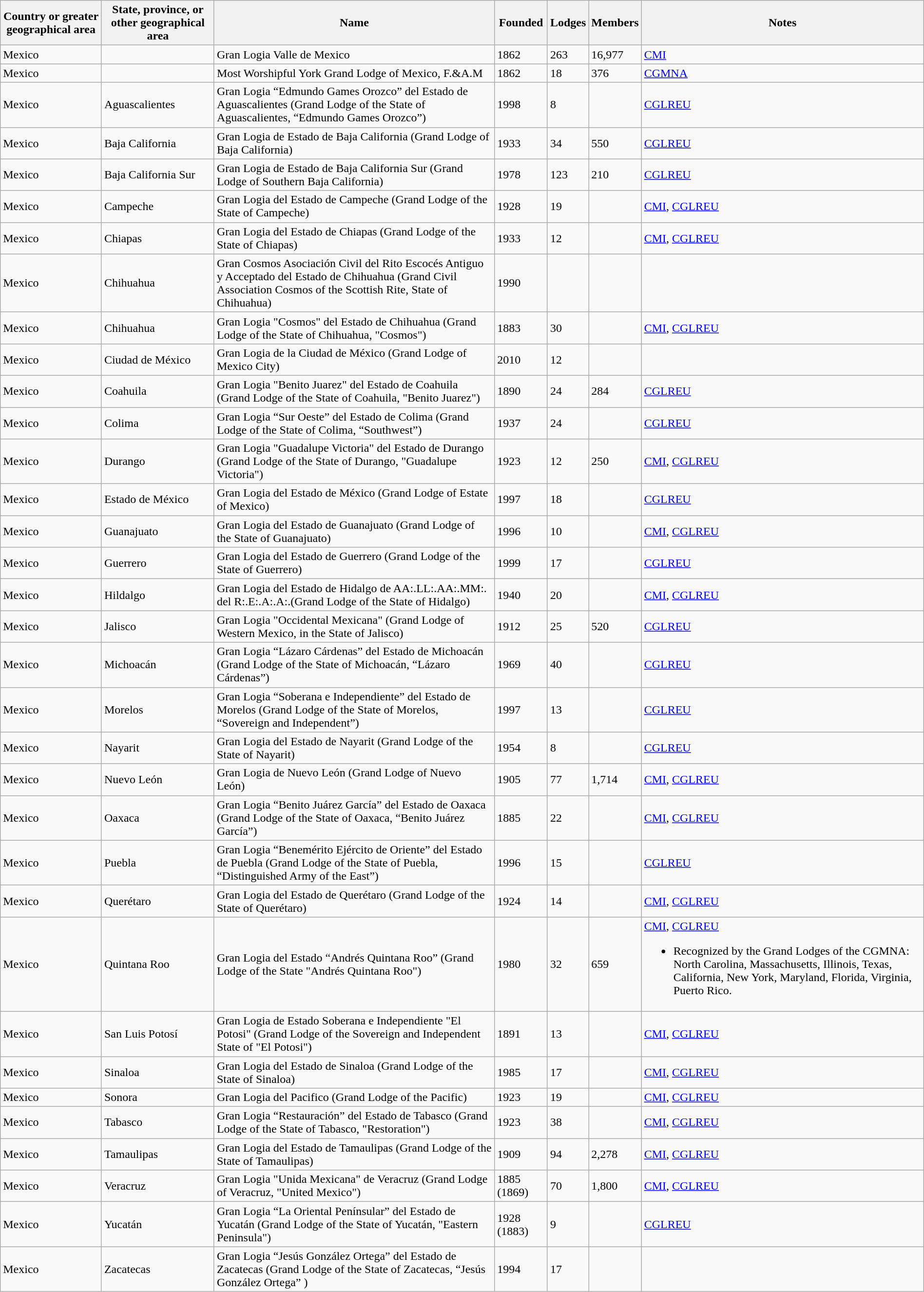<table class="wikitable sortable" style="width: 100%;">
<tr>
<th scope="col">Country or greater geographical area</th>
<th scope="col">State, province, or other geographical area</th>
<th scope="col">Name</th>
<th scope="col">Founded</th>
<th scope="col">Lodges</th>
<th scope="col">Members</th>
<th scope="col" class="unsortable">Notes</th>
</tr>
<tr>
<td>Mexico</td>
<td></td>
<td>Gran Logia Valle de Mexico</td>
<td>1862</td>
<td>263</td>
<td>16,977</td>
<td><a href='#'>CMI</a></td>
</tr>
<tr>
<td>Mexico</td>
<td></td>
<td>Most Worshipful York Grand Lodge of Mexico, F.&A.M</td>
<td>1862</td>
<td>18</td>
<td>376</td>
<td><a href='#'>CGMNA</a></td>
</tr>
<tr>
<td>Mexico</td>
<td>Aguascalientes</td>
<td>Gran Logia “Edmundo Games Orozco” del Estado de Aguascalientes (Grand Lodge of the State of Aguascalientes, “Edmundo Games Orozco”)</td>
<td>1998</td>
<td>8 </td>
<td></td>
<td><a href='#'>CGLREU</a></td>
</tr>
<tr>
<td>Mexico</td>
<td>Baja California</td>
<td>Gran Logia de Estado de Baja California (Grand Lodge of Baja California)</td>
<td>1933</td>
<td>34 </td>
<td>550</td>
<td><a href='#'>CGLREU</a></td>
</tr>
<tr>
<td>Mexico</td>
<td>Baja California Sur</td>
<td>Gran Logia de Estado de Baja California Sur (Grand Lodge of Southern Baja California)</td>
<td>1978</td>
<td>123 </td>
<td>210</td>
<td><a href='#'>CGLREU</a></td>
</tr>
<tr>
<td>Mexico</td>
<td>Campeche</td>
<td>Gran Logia del Estado de Campeche (Grand Lodge of the State of Campeche)</td>
<td>1928</td>
<td>19 </td>
<td></td>
<td><a href='#'>CMI</a>, <a href='#'>CGLREU</a></td>
</tr>
<tr>
<td>Mexico</td>
<td>Chiapas</td>
<td>Gran Logia del Estado de Chiapas (Grand Lodge of the State of Chiapas)</td>
<td>1933</td>
<td>12 </td>
<td></td>
<td><a href='#'>CMI</a>, <a href='#'>CGLREU</a></td>
</tr>
<tr>
<td>Mexico</td>
<td>Chihuahua</td>
<td>Gran Cosmos Asociación Civil del Rito Escocés Antiguo y Acceptado del Estado de Chihuahua (Grand Civil Association Cosmos of the Scottish Rite, State of Chihuahua)</td>
<td>1990 </td>
<td></td>
<td></td>
<td></td>
</tr>
<tr>
<td>Mexico</td>
<td>Chihuahua</td>
<td>Gran Logia "Cosmos" del Estado de Chihuahua (Grand Lodge of the State of Chihuahua, "Cosmos")</td>
<td>1883</td>
<td>30 </td>
<td></td>
<td><a href='#'>CMI</a>, <a href='#'>CGLREU</a></td>
</tr>
<tr>
<td>Mexico</td>
<td>Ciudad de México</td>
<td>Gran Logia de la Ciudad de México (Grand Lodge of Mexico City)</td>
<td>2010</td>
<td>12</td>
<td></td>
<td></td>
</tr>
<tr>
<td>Mexico</td>
<td>Coahuila</td>
<td>Gran Logia "Benito Juarez" del Estado de Coahuila (Grand Lodge of the State of Coahuila, "Benito Juarez")</td>
<td>1890</td>
<td>24</td>
<td>284</td>
<td><a href='#'>CGLREU</a></td>
</tr>
<tr>
<td>Mexico</td>
<td>Colima</td>
<td>Gran Logia “Sur Oeste” del Estado de Colima (Grand Lodge of the State of Colima, “Southwest”)</td>
<td>1937</td>
<td>24</td>
<td></td>
<td><a href='#'>CGLREU</a></td>
</tr>
<tr>
<td>Mexico</td>
<td>Durango</td>
<td>Gran Logia "Guadalupe Victoria" del Estado de Durango (Grand Lodge of the State of Durango, "Guadalupe Victoria")</td>
<td>1923</td>
<td>12</td>
<td>250</td>
<td><a href='#'>CMI</a>, <a href='#'>CGLREU</a></td>
</tr>
<tr>
<td>Mexico</td>
<td>Estado de México</td>
<td>Gran Logia del Estado de México (Grand Lodge of Estate of Mexico)</td>
<td>1997</td>
<td>18</td>
<td></td>
<td><a href='#'>CGLREU</a></td>
</tr>
<tr>
<td>Mexico</td>
<td>Guanajuato</td>
<td>Gran Logia del Estado de Guanajuato (Grand Lodge of the State of Guanajuato)</td>
<td>1996</td>
<td>10 </td>
<td></td>
<td><a href='#'>CMI</a>, <a href='#'>CGLREU</a></td>
</tr>
<tr>
<td>Mexico</td>
<td>Guerrero</td>
<td>Gran Logia del Estado de Guerrero (Grand Lodge of the State of Guerrero)</td>
<td>1999</td>
<td>17 </td>
<td></td>
<td><a href='#'>CGLREU</a></td>
</tr>
<tr>
<td>Mexico</td>
<td>Hildalgo</td>
<td>Gran Logia del Estado de Hidalgo de AA:.LL:.AA:.MM:. del R:.E:.A:.A:.(Grand Lodge of the State of Hidalgo)</td>
<td>1940</td>
<td>20 </td>
<td></td>
<td><a href='#'>CMI</a>, <a href='#'>CGLREU</a></td>
</tr>
<tr>
<td>Mexico</td>
<td>Jalisco</td>
<td>Gran Logia "Occidental Mexicana" (Grand Lodge of Western Mexico, in the State of Jalisco)</td>
<td>1912</td>
<td>25 </td>
<td>520 </td>
<td><a href='#'>CGLREU</a></td>
</tr>
<tr>
<td>Mexico</td>
<td>Michoacán</td>
<td>Gran Logia “Lázaro Cárdenas” del Estado de Michoacán (Grand Lodge of the State of Michoacán, “Lázaro Cárdenas”)</td>
<td>1969</td>
<td>40 </td>
<td></td>
<td><a href='#'>CGLREU</a></td>
</tr>
<tr>
<td>Mexico</td>
<td>Morelos</td>
<td>Gran Logia “Soberana e Independiente” del Estado de Morelos (Grand Lodge of the State of Morelos, “Sovereign and Independent”)</td>
<td>1997</td>
<td>13 </td>
<td></td>
<td><a href='#'>CGLREU</a></td>
</tr>
<tr>
<td>Mexico</td>
<td>Nayarit</td>
<td>Gran Logia del Estado de Nayarit (Grand Lodge of the State of Nayarit)</td>
<td>1954</td>
<td>8 </td>
<td></td>
<td><a href='#'>CGLREU</a></td>
</tr>
<tr>
<td>Mexico</td>
<td>Nuevo León</td>
<td>Gran Logia de Nuevo León (Grand Lodge of Nuevo León)</td>
<td>1905</td>
<td>77 </td>
<td>1,714 </td>
<td><a href='#'>CMI</a>, <a href='#'>CGLREU</a></td>
</tr>
<tr>
<td>Mexico</td>
<td>Oaxaca</td>
<td>Gran Logia “Benito Juárez García” del Estado de Oaxaca (Grand Lodge of the State of Oaxaca, “Benito Juárez García”)</td>
<td>1885</td>
<td>22 </td>
<td></td>
<td><a href='#'>CMI</a>, <a href='#'>CGLREU</a></td>
</tr>
<tr>
<td>Mexico</td>
<td>Puebla</td>
<td>Gran Logia “Benemérito Ejército de Oriente” del Estado de Puebla (Grand Lodge of the State of Puebla, “Distinguished Army of the East”)</td>
<td>1996</td>
<td>15 </td>
<td></td>
<td><a href='#'>CGLREU</a></td>
</tr>
<tr>
<td>Mexico</td>
<td>Querétaro</td>
<td>Gran Logia del Estado de Querétaro (Grand Lodge of the State of Querétaro)</td>
<td>1924</td>
<td>14 </td>
<td></td>
<td><a href='#'>CMI</a>, <a href='#'>CGLREU</a></td>
</tr>
<tr>
<td>Mexico</td>
<td>Quintana Roo</td>
<td>Gran Logia del Estado “Andrés Quintana Roo” (Grand Lodge of the State "Andrés Quintana Roo")</td>
<td>1980</td>
<td>32 </td>
<td>659</td>
<td><a href='#'>CMI</a>, <a href='#'>CGLREU</a><br><ul><li>Recognized by the Grand Lodges of the CGMNA: North Carolina, Massachusetts, Illinois, Texas, California, New York, Maryland, Florida, Virginia, Puerto Rico.</li></ul></td>
</tr>
<tr>
<td>Mexico</td>
<td>San Luis Potosí</td>
<td>Gran Logia de Estado Soberana e Independiente "El Potosi" (Grand Lodge of the Sovereign and Independent State of "El Potosi")</td>
<td>1891</td>
<td>13 </td>
<td></td>
<td><a href='#'>CMI</a>, <a href='#'>CGLREU</a></td>
</tr>
<tr>
<td>Mexico</td>
<td>Sinaloa</td>
<td>Gran Logia del Estado de Sinaloa (Grand Lodge of the State of Sinaloa)</td>
<td>1985</td>
<td>17 </td>
<td></td>
<td><a href='#'>CMI</a>, <a href='#'>CGLREU</a></td>
</tr>
<tr>
<td>Mexico</td>
<td>Sonora</td>
<td>Gran Logia del Pacifico (Grand Lodge of the Pacific)</td>
<td>1923</td>
<td>19 </td>
<td></td>
<td><a href='#'>CMI</a>, <a href='#'>CGLREU</a></td>
</tr>
<tr>
<td>Mexico</td>
<td>Tabasco</td>
<td>Gran Logia “Restauración” del Estado de Tabasco (Grand Lodge of the State of Tabasco, "Restoration")</td>
<td>1923</td>
<td>38 </td>
<td></td>
<td><a href='#'>CMI</a>, <a href='#'>CGLREU</a></td>
</tr>
<tr>
<td>Mexico</td>
<td>Tamaulipas</td>
<td>Gran Logia del Estado de Tamaulipas (Grand Lodge of the State of Tamaulipas)</td>
<td>1909</td>
<td>94</td>
<td>2,278 </td>
<td><a href='#'>CMI</a>, <a href='#'>CGLREU</a></td>
</tr>
<tr>
<td>Mexico</td>
<td>Veracruz</td>
<td>Gran Logia "Unida Mexicana" de Veracruz (Grand Lodge of Veracruz, "United Mexico")</td>
<td>1885 (1869)</td>
<td>70 </td>
<td>1,800 </td>
<td><a href='#'>CMI</a>, <a href='#'>CGLREU</a></td>
</tr>
<tr>
<td>Mexico</td>
<td>Yucatán</td>
<td>Gran Logia “La Oriental Penínsular” del Estado de Yucatán (Grand Lodge of the State of Yucatán, "Eastern Peninsula")</td>
<td>1928 (1883)</td>
<td>9 </td>
<td></td>
<td><a href='#'>CGLREU</a></td>
</tr>
<tr>
<td>Mexico</td>
<td>Zacatecas</td>
<td>Gran Logia “Jesús González Ortega” del Estado de Zacatecas (Grand Lodge of the State of Zacatecas, “Jesús González Ortega” )</td>
<td>1994 </td>
<td>17 </td>
<td></td>
<td></td>
</tr>
</table>
